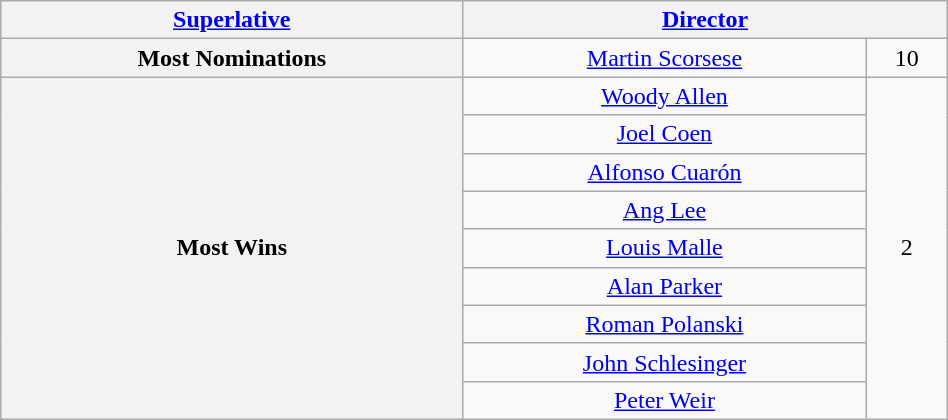<table class="wikitable" style="text-align: center" width="50%">
<tr>
<th><a href='#'>Superlative</a></th>
<th colspan="2"><strong><a href='#'>Director</a></strong></th>
</tr>
<tr>
<th>Most Nominations</th>
<td><a href='#'>Martin Scorsese</a></td>
<td>10</td>
</tr>
<tr>
<th rowspan="9">Most Wins</th>
<td><a href='#'>Woody Allen</a></td>
<td rowspan="9">2</td>
</tr>
<tr>
<td><a href='#'>Joel Coen</a></td>
</tr>
<tr>
<td><a href='#'>Alfonso Cuarón</a></td>
</tr>
<tr>
<td><a href='#'>Ang Lee</a></td>
</tr>
<tr>
<td><a href='#'>Louis Malle</a></td>
</tr>
<tr>
<td><a href='#'>Alan Parker</a></td>
</tr>
<tr>
<td><a href='#'>Roman Polanski</a></td>
</tr>
<tr>
<td><a href='#'>John Schlesinger</a></td>
</tr>
<tr>
<td><a href='#'>Peter Weir</a></td>
</tr>
</table>
